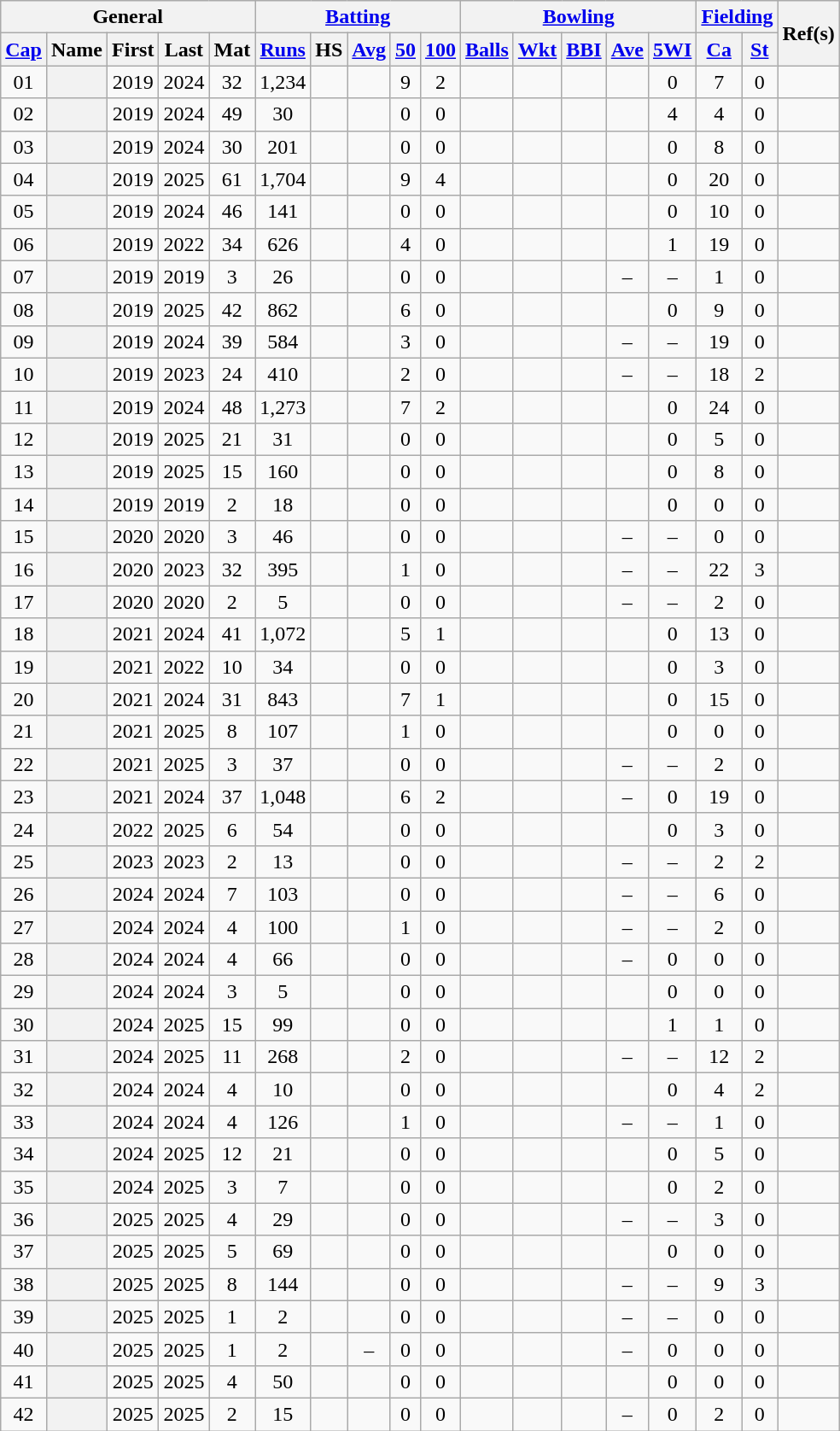<table class="wikitable sortable plainrowheaders">
<tr class="unsortable">
<th scope="col" colspan=5>General</th>
<th scope="col" colspan=5><a href='#'>Batting</a></th>
<th scope="col" colspan=5><a href='#'>Bowling</a></th>
<th scope="col" colspan=2><a href='#'>Fielding</a></th>
<th scope="col" rowspan=2 class="unsortable">Ref(s)</th>
</tr>
<tr align="center">
<th><a href='#'>Cap</a></th>
<th>Name</th>
<th>First</th>
<th>Last</th>
<th>Mat</th>
<th><a href='#'>Runs</a></th>
<th>HS</th>
<th><a href='#'>Avg</a></th>
<th><a href='#'>50</a></th>
<th><a href='#'>100</a></th>
<th><a href='#'>Balls</a></th>
<th><a href='#'>Wkt</a></th>
<th><a href='#'>BBI</a></th>
<th><a href='#'>Ave</a></th>
<th><a href='#'>5WI</a></th>
<th><a href='#'>Ca</a></th>
<th><a href='#'>St</a></th>
</tr>
<tr align="center">
<td><span>0</span>1</td>
<th scope="row"></th>
<td>2019</td>
<td>2024</td>
<td>32</td>
<td>1,234</td>
<td></td>
<td></td>
<td>9</td>
<td>2</td>
<td></td>
<td></td>
<td></td>
<td></td>
<td>0</td>
<td>7</td>
<td>0</td>
<td></td>
</tr>
<tr align="center">
<td><span>0</span>2</td>
<th scope="row"></th>
<td>2019</td>
<td>2024</td>
<td>49</td>
<td>30</td>
<td></td>
<td></td>
<td>0</td>
<td>0</td>
<td></td>
<td></td>
<td></td>
<td></td>
<td>4</td>
<td>4</td>
<td>0</td>
<td></td>
</tr>
<tr align="center">
<td><span>0</span>3</td>
<th scope="row"></th>
<td>2019</td>
<td>2024</td>
<td>30</td>
<td>201</td>
<td></td>
<td></td>
<td>0</td>
<td>0</td>
<td></td>
<td></td>
<td></td>
<td></td>
<td>0</td>
<td>8</td>
<td>0</td>
<td></td>
</tr>
<tr align="center">
<td><span>0</span>4</td>
<th scope="row"></th>
<td>2019</td>
<td>2025</td>
<td>61</td>
<td>1,704</td>
<td></td>
<td></td>
<td>9</td>
<td>4</td>
<td></td>
<td></td>
<td></td>
<td></td>
<td>0</td>
<td>20</td>
<td>0</td>
<td></td>
</tr>
<tr align="center">
<td><span>0</span>5</td>
<th scope="row"></th>
<td>2019</td>
<td>2024</td>
<td>46</td>
<td>141</td>
<td></td>
<td></td>
<td>0</td>
<td>0</td>
<td></td>
<td></td>
<td></td>
<td></td>
<td>0</td>
<td>10</td>
<td>0</td>
<td></td>
</tr>
<tr align="center">
<td><span>0</span>6</td>
<th scope="row"></th>
<td>2019</td>
<td>2022</td>
<td>34</td>
<td>626</td>
<td></td>
<td></td>
<td>4</td>
<td>0</td>
<td></td>
<td></td>
<td></td>
<td></td>
<td>1</td>
<td>19</td>
<td>0</td>
<td></td>
</tr>
<tr align="center">
<td><span>0</span>7</td>
<th scope="row"></th>
<td>2019</td>
<td>2019</td>
<td>3</td>
<td>26</td>
<td></td>
<td></td>
<td>0</td>
<td>0</td>
<td></td>
<td></td>
<td></td>
<td>–</td>
<td>–</td>
<td>1</td>
<td>0</td>
<td></td>
</tr>
<tr align="center">
<td><span>0</span>8</td>
<th scope="row"></th>
<td>2019</td>
<td>2025</td>
<td>42</td>
<td>862</td>
<td></td>
<td></td>
<td>6</td>
<td>0</td>
<td></td>
<td></td>
<td></td>
<td></td>
<td>0</td>
<td>9</td>
<td>0</td>
<td></td>
</tr>
<tr align="center">
<td><span>0</span>9</td>
<th scope="row"></th>
<td>2019</td>
<td>2024</td>
<td>39</td>
<td>584</td>
<td></td>
<td></td>
<td>3</td>
<td>0</td>
<td></td>
<td></td>
<td></td>
<td>–</td>
<td>–</td>
<td>19</td>
<td>0</td>
<td></td>
</tr>
<tr align="center">
<td>10</td>
<th scope="row"></th>
<td>2019</td>
<td>2023</td>
<td>24</td>
<td>410</td>
<td></td>
<td></td>
<td>2</td>
<td>0</td>
<td></td>
<td></td>
<td></td>
<td>–</td>
<td>–</td>
<td>18</td>
<td>2</td>
<td></td>
</tr>
<tr align="center">
<td>11</td>
<th scope="row"></th>
<td>2019</td>
<td>2024</td>
<td>48</td>
<td>1,273</td>
<td></td>
<td></td>
<td>7</td>
<td>2</td>
<td></td>
<td></td>
<td></td>
<td></td>
<td>0</td>
<td>24</td>
<td>0</td>
<td></td>
</tr>
<tr align="center">
<td>12</td>
<th scope="row"></th>
<td>2019</td>
<td>2025</td>
<td>21</td>
<td>31</td>
<td></td>
<td></td>
<td>0</td>
<td>0</td>
<td></td>
<td></td>
<td></td>
<td></td>
<td>0</td>
<td>5</td>
<td>0</td>
<td></td>
</tr>
<tr align="center">
<td>13</td>
<th scope="row"></th>
<td>2019</td>
<td>2025</td>
<td>15</td>
<td>160</td>
<td></td>
<td></td>
<td>0</td>
<td>0</td>
<td></td>
<td></td>
<td></td>
<td></td>
<td>0</td>
<td>8</td>
<td>0</td>
<td></td>
</tr>
<tr align="center">
<td>14</td>
<th scope="row"></th>
<td>2019</td>
<td>2019</td>
<td>2</td>
<td>18</td>
<td></td>
<td></td>
<td>0</td>
<td>0</td>
<td></td>
<td></td>
<td></td>
<td></td>
<td>0</td>
<td>0</td>
<td>0</td>
<td></td>
</tr>
<tr align="center">
<td>15</td>
<th scope="row"></th>
<td>2020</td>
<td>2020</td>
<td>3</td>
<td>46</td>
<td></td>
<td></td>
<td>0</td>
<td>0</td>
<td></td>
<td></td>
<td></td>
<td>–</td>
<td>–</td>
<td>0</td>
<td>0</td>
<td></td>
</tr>
<tr align="center">
<td>16</td>
<th scope="row"></th>
<td>2020</td>
<td>2023</td>
<td>32</td>
<td>395</td>
<td></td>
<td></td>
<td>1</td>
<td>0</td>
<td></td>
<td></td>
<td></td>
<td>–</td>
<td>–</td>
<td>22</td>
<td>3</td>
<td></td>
</tr>
<tr align="center">
<td>17</td>
<th scope="row"></th>
<td>2020</td>
<td>2020</td>
<td>2</td>
<td>5</td>
<td></td>
<td></td>
<td>0</td>
<td>0</td>
<td></td>
<td></td>
<td></td>
<td>–</td>
<td>–</td>
<td>2</td>
<td>0</td>
<td></td>
</tr>
<tr align="center">
<td>18</td>
<th scope="row"></th>
<td>2021</td>
<td>2024</td>
<td>41</td>
<td>1,072</td>
<td></td>
<td></td>
<td>5</td>
<td>1</td>
<td></td>
<td></td>
<td></td>
<td></td>
<td>0</td>
<td>13</td>
<td>0</td>
<td></td>
</tr>
<tr align="center">
<td>19</td>
<th scope="row"></th>
<td>2021</td>
<td>2022</td>
<td>10</td>
<td>34</td>
<td></td>
<td></td>
<td>0</td>
<td>0</td>
<td></td>
<td></td>
<td></td>
<td></td>
<td>0</td>
<td>3</td>
<td>0</td>
<td></td>
</tr>
<tr align="center">
<td>20</td>
<th scope="row"></th>
<td>2021</td>
<td>2024</td>
<td>31</td>
<td>843</td>
<td></td>
<td></td>
<td>7</td>
<td>1</td>
<td></td>
<td></td>
<td></td>
<td></td>
<td>0</td>
<td>15</td>
<td>0</td>
<td></td>
</tr>
<tr align="center">
<td>21</td>
<th scope="row"></th>
<td>2021</td>
<td>2025</td>
<td>8</td>
<td>107</td>
<td></td>
<td></td>
<td>1</td>
<td>0</td>
<td></td>
<td></td>
<td></td>
<td></td>
<td>0</td>
<td>0</td>
<td>0</td>
<td></td>
</tr>
<tr align="center">
<td>22</td>
<th scope="row"></th>
<td>2021</td>
<td>2025</td>
<td>3</td>
<td>37</td>
<td></td>
<td></td>
<td>0</td>
<td>0</td>
<td></td>
<td></td>
<td></td>
<td>–</td>
<td>–</td>
<td>2</td>
<td>0</td>
<td></td>
</tr>
<tr align="center">
<td>23</td>
<th scope="row"></th>
<td>2021</td>
<td>2024</td>
<td>37</td>
<td>1,048</td>
<td></td>
<td></td>
<td>6</td>
<td>2</td>
<td></td>
<td></td>
<td></td>
<td>–</td>
<td>0</td>
<td>19</td>
<td>0</td>
<td></td>
</tr>
<tr align="center">
<td>24</td>
<th scope="row"></th>
<td>2022</td>
<td>2025</td>
<td>6</td>
<td>54</td>
<td></td>
<td></td>
<td>0</td>
<td>0</td>
<td></td>
<td></td>
<td></td>
<td></td>
<td>0</td>
<td>3</td>
<td>0</td>
<td></td>
</tr>
<tr align="center">
<td>25</td>
<th scope="row"></th>
<td>2023</td>
<td>2023</td>
<td>2</td>
<td>13</td>
<td></td>
<td></td>
<td>0</td>
<td>0</td>
<td></td>
<td></td>
<td></td>
<td>–</td>
<td>–</td>
<td>2</td>
<td>2</td>
<td></td>
</tr>
<tr align="center">
<td>26</td>
<th scope="row"></th>
<td>2024</td>
<td>2024</td>
<td>7</td>
<td>103</td>
<td></td>
<td></td>
<td>0</td>
<td>0</td>
<td></td>
<td></td>
<td></td>
<td>–</td>
<td>–</td>
<td>6</td>
<td>0</td>
<td></td>
</tr>
<tr align="center">
<td>27</td>
<th scope="row"></th>
<td>2024</td>
<td>2024</td>
<td>4</td>
<td>100</td>
<td></td>
<td></td>
<td>1</td>
<td>0</td>
<td></td>
<td></td>
<td></td>
<td>–</td>
<td>–</td>
<td>2</td>
<td>0</td>
<td></td>
</tr>
<tr align="center">
<td>28</td>
<th scope="row"></th>
<td>2024</td>
<td>2024</td>
<td>4</td>
<td>66</td>
<td></td>
<td></td>
<td>0</td>
<td>0</td>
<td></td>
<td></td>
<td></td>
<td>–</td>
<td>0</td>
<td>0</td>
<td>0</td>
<td></td>
</tr>
<tr align="center">
<td>29</td>
<th scope="row"></th>
<td>2024</td>
<td>2024</td>
<td>3</td>
<td>5</td>
<td></td>
<td></td>
<td>0</td>
<td>0</td>
<td></td>
<td></td>
<td></td>
<td></td>
<td>0</td>
<td>0</td>
<td>0</td>
<td></td>
</tr>
<tr align="center">
<td>30</td>
<th scope="row"></th>
<td>2024</td>
<td>2025</td>
<td>15</td>
<td>99</td>
<td></td>
<td></td>
<td>0</td>
<td>0</td>
<td></td>
<td></td>
<td></td>
<td></td>
<td>1</td>
<td>1</td>
<td>0</td>
<td></td>
</tr>
<tr align="center">
<td>31</td>
<th scope="row"></th>
<td>2024</td>
<td>2025</td>
<td>11</td>
<td>268</td>
<td></td>
<td></td>
<td>2</td>
<td>0</td>
<td></td>
<td></td>
<td></td>
<td>–</td>
<td>–</td>
<td>12</td>
<td>2</td>
<td></td>
</tr>
<tr align="center">
<td>32</td>
<th scope="row"></th>
<td>2024</td>
<td>2024</td>
<td>4</td>
<td>10</td>
<td></td>
<td></td>
<td>0</td>
<td>0</td>
<td></td>
<td></td>
<td></td>
<td></td>
<td>0</td>
<td>4</td>
<td>2</td>
<td></td>
</tr>
<tr align="center">
<td>33</td>
<th scope="row"></th>
<td>2024</td>
<td>2024</td>
<td>4</td>
<td>126</td>
<td></td>
<td></td>
<td>1</td>
<td>0</td>
<td></td>
<td></td>
<td></td>
<td>–</td>
<td>–</td>
<td>1</td>
<td>0</td>
<td></td>
</tr>
<tr align="center">
<td>34</td>
<th scope="row"></th>
<td>2024</td>
<td>2025</td>
<td>12</td>
<td>21</td>
<td></td>
<td></td>
<td>0</td>
<td>0</td>
<td></td>
<td></td>
<td></td>
<td></td>
<td>0</td>
<td>5</td>
<td>0</td>
<td></td>
</tr>
<tr align="center">
<td>35</td>
<th scope="row"></th>
<td>2024</td>
<td>2025</td>
<td>3</td>
<td>7</td>
<td></td>
<td></td>
<td>0</td>
<td>0</td>
<td></td>
<td></td>
<td></td>
<td></td>
<td>0</td>
<td>2</td>
<td>0</td>
<td></td>
</tr>
<tr align="center">
<td>36</td>
<th scope="row"></th>
<td>2025</td>
<td>2025</td>
<td>4</td>
<td>29</td>
<td></td>
<td></td>
<td>0</td>
<td>0</td>
<td></td>
<td></td>
<td></td>
<td>–</td>
<td>–</td>
<td>3</td>
<td>0</td>
<td></td>
</tr>
<tr align="center">
<td>37</td>
<th scope="row"></th>
<td>2025</td>
<td>2025</td>
<td>5</td>
<td>69</td>
<td></td>
<td></td>
<td>0</td>
<td>0</td>
<td></td>
<td></td>
<td></td>
<td></td>
<td>0</td>
<td>0</td>
<td>0</td>
<td></td>
</tr>
<tr align="center">
<td>38</td>
<th scope="row"></th>
<td>2025</td>
<td>2025</td>
<td>8</td>
<td>144</td>
<td></td>
<td></td>
<td>0</td>
<td>0</td>
<td></td>
<td></td>
<td></td>
<td>–</td>
<td>–</td>
<td>9</td>
<td>3</td>
<td></td>
</tr>
<tr align="center">
<td>39</td>
<th scope="row"></th>
<td>2025</td>
<td>2025</td>
<td>1</td>
<td>2</td>
<td></td>
<td></td>
<td>0</td>
<td>0</td>
<td></td>
<td></td>
<td></td>
<td>–</td>
<td>–</td>
<td>0</td>
<td>0</td>
<td></td>
</tr>
<tr align="center">
<td>40</td>
<th scope="row"></th>
<td>2025</td>
<td>2025</td>
<td>1</td>
<td>2</td>
<td></td>
<td>–</td>
<td>0</td>
<td>0</td>
<td></td>
<td></td>
<td></td>
<td>–</td>
<td>0</td>
<td>0</td>
<td>0</td>
<td></td>
</tr>
<tr align="center">
<td>41</td>
<th scope="row"></th>
<td>2025</td>
<td>2025</td>
<td>4</td>
<td>50</td>
<td></td>
<td></td>
<td>0</td>
<td>0</td>
<td></td>
<td></td>
<td></td>
<td></td>
<td>0</td>
<td>0</td>
<td>0</td>
<td></td>
</tr>
<tr align="center">
<td>42</td>
<th scope="row"></th>
<td>2025</td>
<td>2025</td>
<td>2</td>
<td>15</td>
<td></td>
<td></td>
<td>0</td>
<td>0</td>
<td></td>
<td></td>
<td></td>
<td>–</td>
<td>0</td>
<td>2</td>
<td>0</td>
<td></td>
</tr>
</table>
